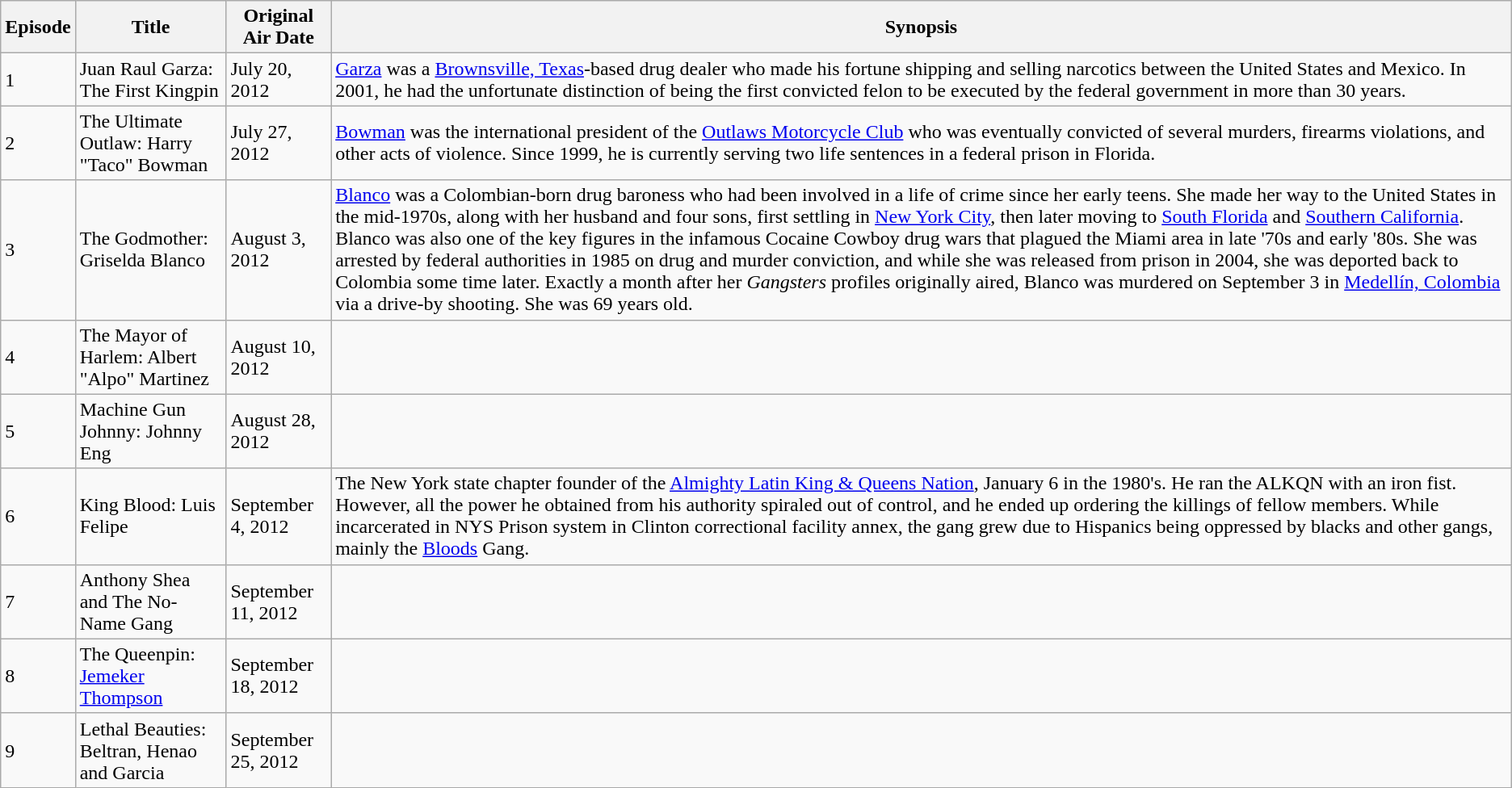<table class="wikitable">
<tr>
<th>Episode</th>
<th>Title</th>
<th>Original Air Date</th>
<th>Synopsis</th>
</tr>
<tr>
<td>1</td>
<td>Juan Raul Garza: The First Kingpin</td>
<td>July 20, 2012</td>
<td><a href='#'>Garza</a> was a <a href='#'>Brownsville, Texas</a>-based drug dealer who made his fortune shipping and selling narcotics between the United States and Mexico.  In 2001, he had the unfortunate distinction of being the first convicted felon to be executed by the federal government in more than 30 years.</td>
</tr>
<tr>
<td>2</td>
<td>The Ultimate Outlaw: Harry "Taco" Bowman</td>
<td>July 27, 2012</td>
<td><a href='#'>Bowman</a> was the international president of the <a href='#'>Outlaws Motorcycle Club</a> who was eventually convicted of several murders, firearms violations, and other acts of violence.  Since 1999,  he is currently serving two life sentences in a federal prison in Florida.</td>
</tr>
<tr>
<td>3</td>
<td>The Godmother: Griselda Blanco</td>
<td>August 3, 2012</td>
<td><a href='#'>Blanco</a> was a Colombian-born drug baroness who had been involved in a life of crime since her early teens.  She made her way to the United States in the mid-1970s, along with her husband and four sons, first settling in <a href='#'>New York City</a>, then later moving to <a href='#'>South Florida</a> and <a href='#'>Southern California</a>.  Blanco was also one of the key figures in the infamous Cocaine Cowboy drug wars that plagued the Miami area in late '70s and early '80s.  She was arrested by federal authorities in 1985 on drug and murder conviction, and while she was released from prison in 2004, she was deported back to Colombia some time later.  Exactly a month after her <em>Gangsters</em> profiles originally aired, Blanco was murdered on September 3 in <a href='#'>Medellín, Colombia</a> via a drive-by shooting.  She was 69 years old.</td>
</tr>
<tr>
<td>4</td>
<td>The Mayor of Harlem: Albert "Alpo" Martinez</td>
<td>August 10, 2012</td>
<td></td>
</tr>
<tr>
<td>5</td>
<td>Machine Gun Johnny: Johnny Eng</td>
<td>August 28, 2012</td>
<td></td>
</tr>
<tr>
<td>6</td>
<td>King Blood: Luis Felipe</td>
<td>September 4, 2012</td>
<td>The New York state chapter founder of the <a href='#'>Almighty Latin King & Queens Nation</a>, January 6  in the 1980's. He ran the ALKQN with an iron fist. However, all the power he obtained from his authority spiraled out of control, and he ended up ordering the killings of fellow members. While incarcerated in NYS Prison system in Clinton correctional facility annex, the gang grew due to Hispanics being oppressed by blacks and other gangs, mainly the <a href='#'>Bloods</a> Gang.</td>
</tr>
<tr>
<td>7</td>
<td>Anthony Shea and The No-Name Gang</td>
<td>September 11, 2012</td>
<td></td>
</tr>
<tr>
<td>8</td>
<td>The Queenpin: <a href='#'>Jemeker Thompson</a></td>
<td>September 18, 2012</td>
<td></td>
</tr>
<tr>
<td>9</td>
<td>Lethal Beauties: Beltran, Henao and Garcia</td>
<td>September 25, 2012</td>
<td></td>
</tr>
</table>
